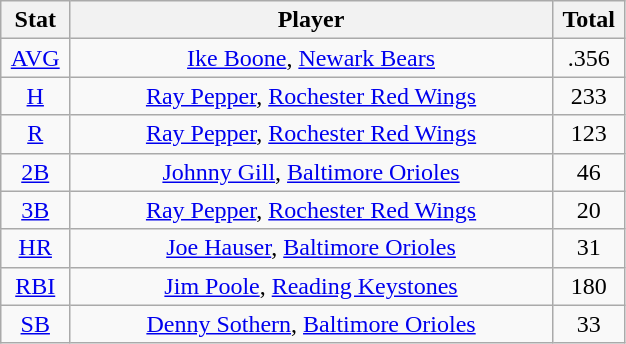<table class="wikitable" width="33%" style="text-align:center;">
<tr>
<th width="5%">Stat</th>
<th width="60%">Player</th>
<th width="5%">Total</th>
</tr>
<tr>
<td><a href='#'>AVG</a></td>
<td><a href='#'>Ike Boone</a>, <a href='#'>Newark Bears</a></td>
<td>.356</td>
</tr>
<tr>
<td><a href='#'>H</a></td>
<td><a href='#'>Ray Pepper</a>, <a href='#'>Rochester Red Wings</a></td>
<td>233</td>
</tr>
<tr>
<td><a href='#'>R</a></td>
<td><a href='#'>Ray Pepper</a>, <a href='#'>Rochester Red Wings</a></td>
<td>123</td>
</tr>
<tr>
<td><a href='#'>2B</a></td>
<td><a href='#'>Johnny Gill</a>, <a href='#'>Baltimore Orioles</a></td>
<td>46</td>
</tr>
<tr>
<td><a href='#'>3B</a></td>
<td><a href='#'>Ray Pepper</a>, <a href='#'>Rochester Red Wings</a></td>
<td>20</td>
</tr>
<tr>
<td><a href='#'>HR</a></td>
<td><a href='#'>Joe Hauser</a>, <a href='#'>Baltimore Orioles</a></td>
<td>31</td>
</tr>
<tr>
<td><a href='#'>RBI</a></td>
<td><a href='#'>Jim Poole</a>, <a href='#'>Reading Keystones</a></td>
<td>180</td>
</tr>
<tr>
<td><a href='#'>SB</a></td>
<td><a href='#'>Denny Sothern</a>, <a href='#'>Baltimore Orioles</a></td>
<td>33</td>
</tr>
</table>
